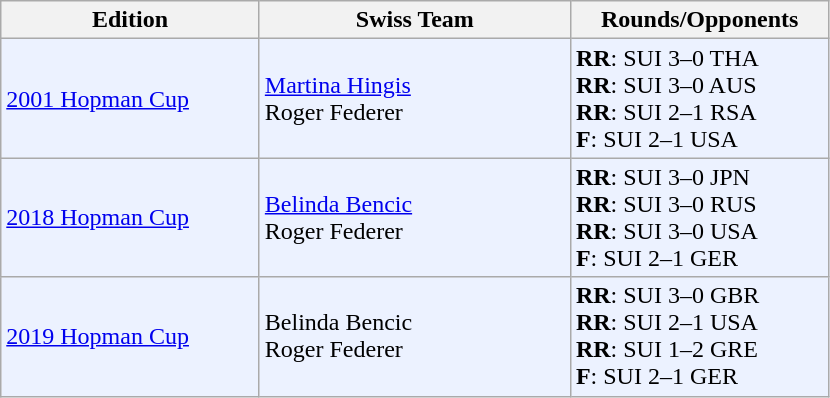<table class=wikitable>
<tr>
<th width=165>Edition</th>
<th width=200> Swiss Team</th>
<th width=165>Rounds/Opponents</th>
</tr>
<tr bgcolor=#ECF2FF>
<td><a href='#'>2001 Hopman Cup</a></td>
<td><a href='#'>Martina Hingis</a><br>Roger Federer</td>
<td><strong>RR</strong>: SUI 3–0 THA<br><strong>RR</strong>: SUI 3–0 AUS<br><strong>RR</strong>: SUI 2–1 RSA<br><strong> F</strong>:  SUI 2–1 USA</td>
</tr>
<tr bgcolor=#ECF2FF>
<td><a href='#'>2018 Hopman Cup</a></td>
<td><a href='#'>Belinda Bencic</a><br>Roger Federer</td>
<td><strong>RR</strong>: SUI 3–0 JPN<br><strong>RR</strong>: SUI 3–0 RUS<br><strong>RR</strong>: SUI 3–0 USA<br><strong> F</strong>:  SUI 2–1 GER</td>
</tr>
<tr bgcolor=#ECF2FF>
<td><a href='#'>2019 Hopman Cup</a></td>
<td>Belinda Bencic<br>Roger Federer</td>
<td><strong>RR</strong>: SUI 3–0 GBR<br><strong>RR</strong>: SUI 2–1 USA<br><strong>RR</strong>: SUI 1–2 GRE<br><strong> F</strong>:  SUI 2–1 GER</td>
</tr>
</table>
